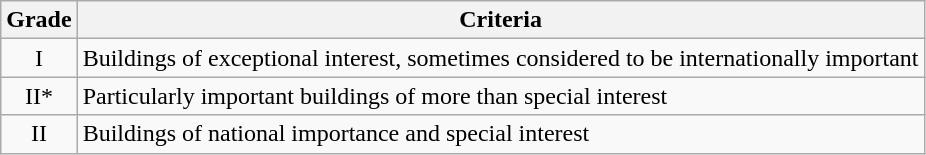<table class="wikitable">
<tr>
<th>Grade</th>
<th>Criteria</th>
</tr>
<tr>
<td align="center" >I</td>
<td>Buildings of exceptional interest, sometimes considered to be internationally important</td>
</tr>
<tr>
<td align="center" >II*</td>
<td>Particularly important buildings of more than special interest</td>
</tr>
<tr>
<td align="center" >II</td>
<td>Buildings of national importance and special interest</td>
</tr>
</table>
